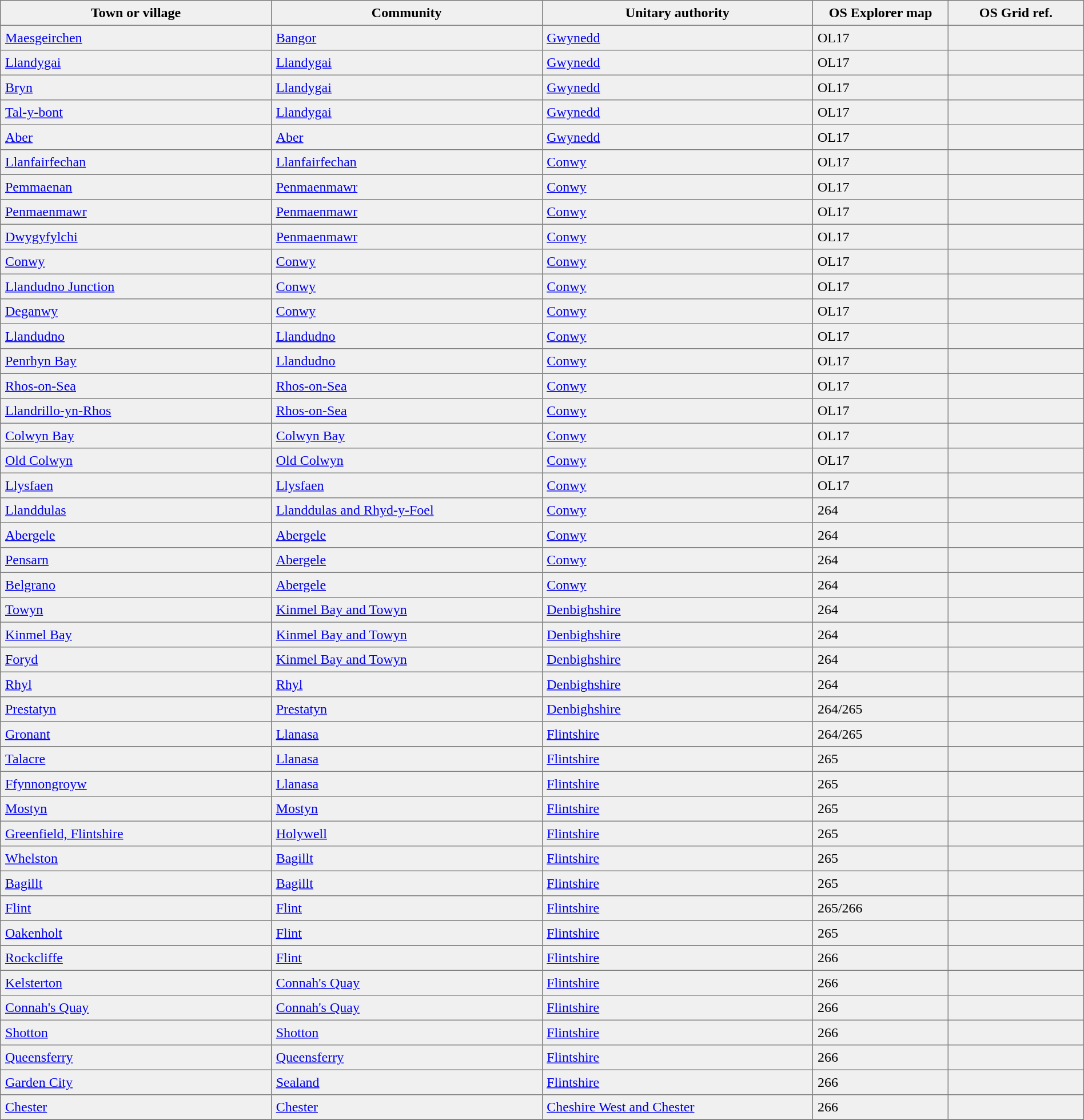<table border=1 cellspacing=0 cellpadding=5 style="border-collapse: collapse; background:#f0f0f0;">
<tr>
<th width=20%>Town or village</th>
<th width=20%>Community</th>
<th width=20%>Unitary authority</th>
<th width=10%>OS Explorer map</th>
<th width=10%>OS Grid ref.</th>
</tr>
<tr>
<td><a href='#'>Maesgeirchen</a></td>
<td><a href='#'>Bangor</a></td>
<td><a href='#'>Gwynedd</a></td>
<td>OL17</td>
<td></td>
</tr>
<tr>
<td><a href='#'>Llandygai</a></td>
<td><a href='#'>Llandygai</a></td>
<td><a href='#'>Gwynedd</a></td>
<td>OL17</td>
<td></td>
</tr>
<tr>
<td><a href='#'>Bryn</a></td>
<td><a href='#'>Llandygai</a></td>
<td><a href='#'>Gwynedd</a></td>
<td>OL17</td>
<td></td>
</tr>
<tr>
<td><a href='#'>Tal-y-bont</a></td>
<td><a href='#'>Llandygai</a></td>
<td><a href='#'>Gwynedd</a></td>
<td>OL17</td>
<td></td>
</tr>
<tr>
<td><a href='#'>Aber</a></td>
<td><a href='#'>Aber</a></td>
<td><a href='#'>Gwynedd</a></td>
<td>OL17</td>
<td></td>
</tr>
<tr>
<td><a href='#'>Llanfairfechan</a></td>
<td><a href='#'>Llanfairfechan</a></td>
<td><a href='#'>Conwy</a></td>
<td>OL17</td>
<td></td>
</tr>
<tr>
<td><a href='#'>Pemmaenan</a></td>
<td><a href='#'>Penmaenmawr</a></td>
<td><a href='#'>Conwy</a></td>
<td>OL17</td>
<td></td>
</tr>
<tr>
<td><a href='#'>Penmaenmawr</a></td>
<td><a href='#'>Penmaenmawr</a></td>
<td><a href='#'>Conwy</a></td>
<td>OL17</td>
<td></td>
</tr>
<tr>
<td><a href='#'>Dwygyfylchi</a></td>
<td><a href='#'>Penmaenmawr</a></td>
<td><a href='#'>Conwy</a></td>
<td>OL17</td>
<td></td>
</tr>
<tr>
<td><a href='#'>Conwy</a></td>
<td><a href='#'>Conwy</a></td>
<td><a href='#'>Conwy</a></td>
<td>OL17</td>
<td></td>
</tr>
<tr>
<td><a href='#'>Llandudno Junction</a></td>
<td><a href='#'>Conwy</a></td>
<td><a href='#'>Conwy</a></td>
<td>OL17</td>
<td></td>
</tr>
<tr>
<td><a href='#'>Deganwy</a></td>
<td><a href='#'>Conwy</a></td>
<td><a href='#'>Conwy</a></td>
<td>OL17</td>
<td></td>
</tr>
<tr>
<td><a href='#'>Llandudno</a></td>
<td><a href='#'>Llandudno</a></td>
<td><a href='#'>Conwy</a></td>
<td>OL17</td>
<td></td>
</tr>
<tr>
<td><a href='#'>Penrhyn Bay</a></td>
<td><a href='#'>Llandudno</a></td>
<td><a href='#'>Conwy</a></td>
<td>OL17</td>
<td></td>
</tr>
<tr>
<td><a href='#'>Rhos-on-Sea</a></td>
<td><a href='#'>Rhos-on-Sea</a></td>
<td><a href='#'>Conwy</a></td>
<td>OL17</td>
<td></td>
</tr>
<tr>
<td><a href='#'>Llandrillo-yn-Rhos</a></td>
<td><a href='#'>Rhos-on-Sea</a></td>
<td><a href='#'>Conwy</a></td>
<td>OL17</td>
<td></td>
</tr>
<tr>
<td><a href='#'>Colwyn Bay</a></td>
<td><a href='#'>Colwyn Bay</a></td>
<td><a href='#'>Conwy</a></td>
<td>OL17</td>
<td></td>
</tr>
<tr>
<td><a href='#'>Old Colwyn</a></td>
<td><a href='#'>Old Colwyn</a></td>
<td><a href='#'>Conwy</a></td>
<td>OL17</td>
<td></td>
</tr>
<tr>
<td><a href='#'>Llysfaen</a></td>
<td><a href='#'>Llysfaen</a></td>
<td><a href='#'>Conwy</a></td>
<td>OL17</td>
<td></td>
</tr>
<tr>
<td><a href='#'>Llanddulas</a></td>
<td><a href='#'>Llanddulas and Rhyd-y-Foel</a></td>
<td><a href='#'>Conwy</a></td>
<td>264</td>
<td></td>
</tr>
<tr>
<td><a href='#'>Abergele</a></td>
<td><a href='#'>Abergele</a></td>
<td><a href='#'>Conwy</a></td>
<td>264</td>
<td></td>
</tr>
<tr>
<td><a href='#'>Pensarn</a></td>
<td><a href='#'>Abergele</a></td>
<td><a href='#'>Conwy</a></td>
<td>264</td>
<td></td>
</tr>
<tr>
<td><a href='#'>Belgrano</a></td>
<td><a href='#'>Abergele</a></td>
<td><a href='#'>Conwy</a></td>
<td>264</td>
<td></td>
</tr>
<tr>
<td><a href='#'>Towyn</a></td>
<td><a href='#'>Kinmel Bay and Towyn</a></td>
<td><a href='#'>Denbighshire</a></td>
<td>264</td>
<td></td>
</tr>
<tr>
<td><a href='#'>Kinmel Bay</a></td>
<td><a href='#'>Kinmel Bay and Towyn</a></td>
<td><a href='#'>Denbighshire</a></td>
<td>264</td>
<td></td>
</tr>
<tr>
<td><a href='#'>Foryd</a></td>
<td><a href='#'>Kinmel Bay and Towyn</a></td>
<td><a href='#'>Denbighshire</a></td>
<td>264</td>
<td></td>
</tr>
<tr>
<td><a href='#'>Rhyl</a></td>
<td><a href='#'>Rhyl</a></td>
<td><a href='#'>Denbighshire</a></td>
<td>264</td>
<td></td>
</tr>
<tr>
<td><a href='#'>Prestatyn</a></td>
<td><a href='#'>Prestatyn</a></td>
<td><a href='#'>Denbighshire</a></td>
<td>264/265</td>
<td></td>
</tr>
<tr>
<td><a href='#'>Gronant</a></td>
<td><a href='#'>Llanasa</a></td>
<td><a href='#'>Flintshire</a></td>
<td>264/265</td>
<td></td>
</tr>
<tr>
<td><a href='#'>Talacre</a></td>
<td><a href='#'>Llanasa</a></td>
<td><a href='#'>Flintshire</a></td>
<td>265</td>
<td></td>
</tr>
<tr>
<td><a href='#'>Ffynnongroyw</a></td>
<td><a href='#'>Llanasa</a></td>
<td><a href='#'>Flintshire</a></td>
<td>265</td>
<td></td>
</tr>
<tr>
<td><a href='#'>Mostyn</a></td>
<td><a href='#'>Mostyn</a></td>
<td><a href='#'>Flintshire</a></td>
<td>265</td>
<td></td>
</tr>
<tr>
<td><a href='#'>Greenfield, Flintshire</a></td>
<td><a href='#'>Holywell</a></td>
<td><a href='#'>Flintshire</a></td>
<td>265</td>
<td></td>
</tr>
<tr>
<td><a href='#'>Whelston</a></td>
<td><a href='#'>Bagillt</a></td>
<td><a href='#'>Flintshire</a></td>
<td>265</td>
<td></td>
</tr>
<tr>
<td><a href='#'>Bagillt</a></td>
<td><a href='#'>Bagillt</a></td>
<td><a href='#'>Flintshire</a></td>
<td>265</td>
<td></td>
</tr>
<tr>
<td><a href='#'>Flint</a></td>
<td><a href='#'>Flint</a></td>
<td><a href='#'>Flintshire</a></td>
<td>265/266</td>
<td></td>
</tr>
<tr>
<td><a href='#'>Oakenholt</a></td>
<td><a href='#'>Flint</a></td>
<td><a href='#'>Flintshire</a></td>
<td>265</td>
<td></td>
</tr>
<tr>
<td><a href='#'>Rockcliffe</a></td>
<td><a href='#'>Flint</a></td>
<td><a href='#'>Flintshire</a></td>
<td>266</td>
<td></td>
</tr>
<tr>
<td><a href='#'>Kelsterton</a></td>
<td><a href='#'>Connah's Quay</a></td>
<td><a href='#'>Flintshire</a></td>
<td>266</td>
<td></td>
</tr>
<tr>
<td><a href='#'>Connah's Quay</a></td>
<td><a href='#'>Connah's Quay</a></td>
<td><a href='#'>Flintshire</a></td>
<td>266</td>
<td></td>
</tr>
<tr>
<td><a href='#'>Shotton</a></td>
<td><a href='#'>Shotton</a></td>
<td><a href='#'>Flintshire</a></td>
<td>266</td>
<td></td>
</tr>
<tr>
<td><a href='#'>Queensferry</a></td>
<td><a href='#'>Queensferry</a></td>
<td><a href='#'>Flintshire</a></td>
<td>266</td>
<td></td>
</tr>
<tr>
<td><a href='#'>Garden City</a></td>
<td><a href='#'>Sealand</a></td>
<td><a href='#'>Flintshire</a></td>
<td>266</td>
<td></td>
</tr>
<tr>
<td><a href='#'>Chester</a></td>
<td><a href='#'>Chester</a></td>
<td><a href='#'>Cheshire West and Chester</a></td>
<td>266</td>
<td></td>
</tr>
<tr>
</tr>
</table>
